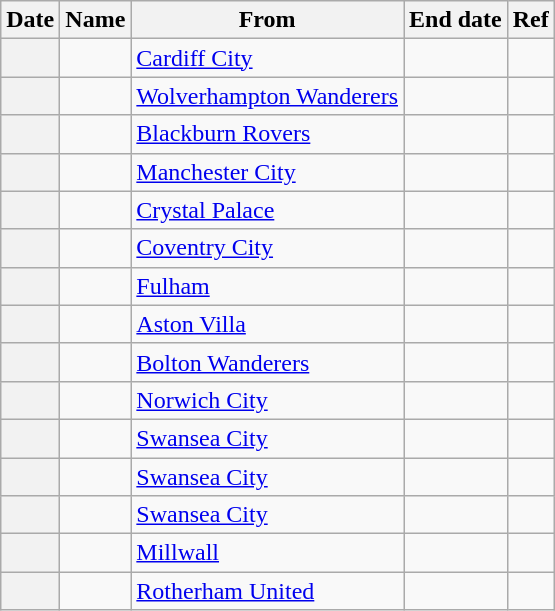<table class="wikitable sortable plainrowheaders">
<tr>
<th scope=col>Date</th>
<th scope=col>Name</th>
<th scope=col>From</th>
<th scope=col>End date</th>
<th scope=col class=unsortable>Ref</th>
</tr>
<tr>
<th scope=row></th>
<td></td>
<td><a href='#'>Cardiff City</a></td>
<td></td>
<td style="text-align:center;"></td>
</tr>
<tr>
<th scope=row></th>
<td></td>
<td><a href='#'>Wolverhampton Wanderers</a></td>
<td></td>
<td style="text-align:center;"></td>
</tr>
<tr>
<th scope=row></th>
<td></td>
<td><a href='#'>Blackburn Rovers</a></td>
<td></td>
<td style="text-align:center;"></td>
</tr>
<tr>
<th scope=row></th>
<td></td>
<td><a href='#'>Manchester City</a></td>
<td></td>
<td style="text-align:center;"></td>
</tr>
<tr>
<th scope=row></th>
<td></td>
<td><a href='#'>Crystal Palace</a></td>
<td></td>
<td style="text-align:center;"></td>
</tr>
<tr>
<th scope=row></th>
<td></td>
<td><a href='#'>Coventry City</a></td>
<td></td>
<td style="text-align:center;"></td>
</tr>
<tr>
<th scope=row></th>
<td></td>
<td><a href='#'>Fulham</a></td>
<td></td>
<td style="text-align:center;"></td>
</tr>
<tr>
<th scope=row></th>
<td></td>
<td><a href='#'>Aston Villa</a></td>
<td></td>
<td style="text-align:center;"></td>
</tr>
<tr>
<th scope=row></th>
<td></td>
<td><a href='#'>Bolton Wanderers</a></td>
<td></td>
<td style="text-align:center;"></td>
</tr>
<tr>
<th scope=row></th>
<td></td>
<td><a href='#'>Norwich City</a></td>
<td></td>
<td style="text-align:center;"></td>
</tr>
<tr>
<th scope=row></th>
<td></td>
<td><a href='#'>Swansea City</a></td>
<td></td>
<td style="text-align:center;"></td>
</tr>
<tr>
<th scope=row></th>
<td></td>
<td><a href='#'>Swansea City</a></td>
<td></td>
<td style="text-align:center;"></td>
</tr>
<tr>
<th scope=row></th>
<td></td>
<td><a href='#'>Swansea City</a></td>
<td></td>
<td style="text-align:center;"></td>
</tr>
<tr>
<th scope=row></th>
<td></td>
<td><a href='#'>Millwall</a></td>
<td></td>
<td style="text-align:center;"></td>
</tr>
<tr>
<th scope=row></th>
<td></td>
<td><a href='#'>Rotherham United</a></td>
<td></td>
<td style="text-align:center;"></td>
</tr>
</table>
